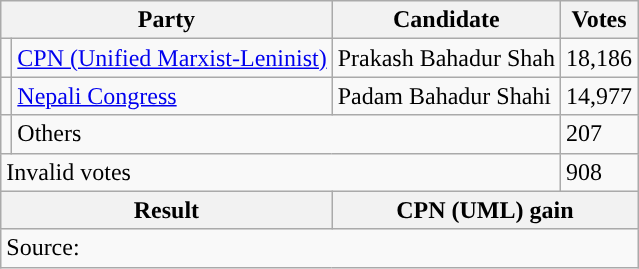<table class="wikitable">
<tr>
<th colspan="2">Party</th>
<th>Candidate</th>
<th>Votes</th>
</tr>
<tr>
<td style="background-color:"></td>
<td><a href='#'>CPN (Unified Marxist-Leninist)</a></td>
<td>Prakash Bahadur Shah</td>
<td>18,186</td>
</tr>
<tr>
<td style="background-color:"></td>
<td><a href='#'>Nepali Congress</a></td>
<td>Padam Bahadur Shahi</td>
<td>14,977</td>
</tr>
<tr>
<td></td>
<td colspan="2">Others</td>
<td>207</td>
</tr>
<tr>
<td colspan="3">Invalid votes</td>
<td>908</td>
</tr>
<tr>
<th colspan="2">Result</th>
<th colspan="2">CPN (UML) gain</th>
</tr>
<tr>
<td colspan="4">Source: </td>
</tr>
</table>
